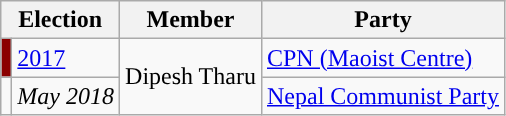<table class="wikitable">
<tr>
<th colspan="2">Election</th>
<th>Member</th>
<th>Party</th>
</tr>
<tr>
<td style="background-color:darkred"></td>
<td><a href='#'>2017</a></td>
<td rowspan="2">Dipesh Tharu</td>
<td><a href='#'>CPN (Maoist Centre)</a></td>
</tr>
<tr>
<td style="background-color:"></td>
<td><em>May 2018</em></td>
<td><a href='#'>Nepal Communist Party</a></td>
</tr>
</table>
